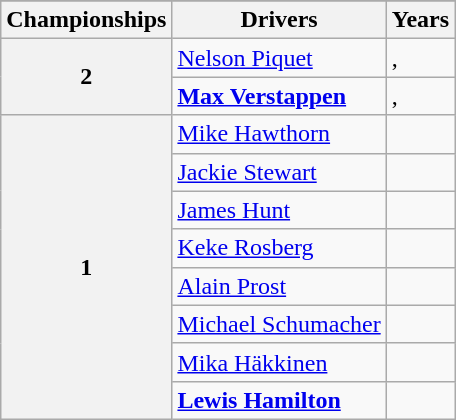<table class="wikitable">
<tr>
</tr>
<tr>
<th scope="col">Championships</th>
<th scope="col">Drivers</th>
<th scope="col">Years</th>
</tr>
<tr>
<th rowspan="2">2</th>
<td align="left"> <a href='#'>Nelson Piquet</a></td>
<td align="left">, </td>
</tr>
<tr>
<td align="left"> <strong><a href='#'>Max Verstappen</a></strong></td>
<td align="left">, </td>
</tr>
<tr>
<th rowspan="8">1</th>
<td align="left"> <a href='#'>Mike Hawthorn</a></td>
<td align="left"></td>
</tr>
<tr>
<td align="left"> <a href='#'>Jackie Stewart</a></td>
<td align="left"></td>
</tr>
<tr>
<td align="left"> <a href='#'>James Hunt</a></td>
<td align="left"></td>
</tr>
<tr>
<td align="left"> <a href='#'>Keke Rosberg</a></td>
<td align="left"></td>
</tr>
<tr>
<td align="left"> <a href='#'>Alain Prost</a></td>
<td align="left"></td>
</tr>
<tr>
<td align="left"> <a href='#'>Michael Schumacher</a></td>
<td align="left"></td>
</tr>
<tr>
<td align="left"> <a href='#'>Mika Häkkinen</a></td>
<td align="left"></td>
</tr>
<tr>
<td align="left"> <strong><a href='#'>Lewis Hamilton</a></strong></td>
<td align="left"></td>
</tr>
</table>
